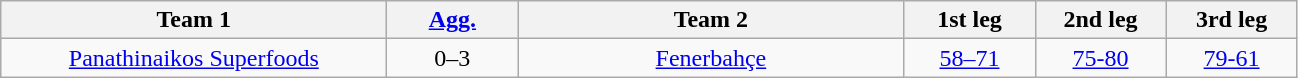<table class=wikitable style="text-align:center">
<tr>
<th width=250>Team 1</th>
<th width=80><a href='#'>Agg.</a></th>
<th width=250>Team 2</th>
<th width=80>1st leg</th>
<th width=80>2nd leg</th>
<th width=80>3rd leg</th>
</tr>
<tr>
<td align=center><a href='#'>Panathinaikos Superfoods</a> </td>
<td>0–3</td>
<td align=center> <a href='#'>Fenerbahçe</a></td>
<td><a href='#'>58–71</a></td>
<td><a href='#'>75-80</a></td>
<td><a href='#'>79-61</a></td>
</tr>
</table>
